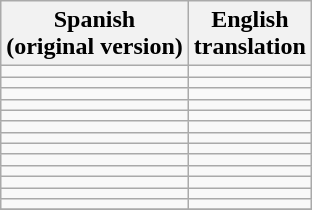<table class="wikitable" style="text-align:center; margin: 1em auto 1em auto">
<tr>
<th>Spanish<br>(original version)</th>
<th>English<br>translation</th>
</tr>
<tr>
<td></td>
<td></td>
</tr>
<tr>
<td></td>
<td></td>
</tr>
<tr>
<td></td>
<td></td>
</tr>
<tr>
<td></td>
<td></td>
</tr>
<tr>
<td></td>
<td></td>
</tr>
<tr>
<td></td>
<td></td>
</tr>
<tr>
<td></td>
<td></td>
</tr>
<tr>
<td></td>
<td></td>
</tr>
<tr>
<td></td>
<td></td>
</tr>
<tr>
<td></td>
<td></td>
</tr>
<tr>
<td></td>
<td></td>
</tr>
<tr>
<td></td>
<td></td>
</tr>
<tr>
<td></td>
<td></td>
</tr>
<tr>
</tr>
</table>
